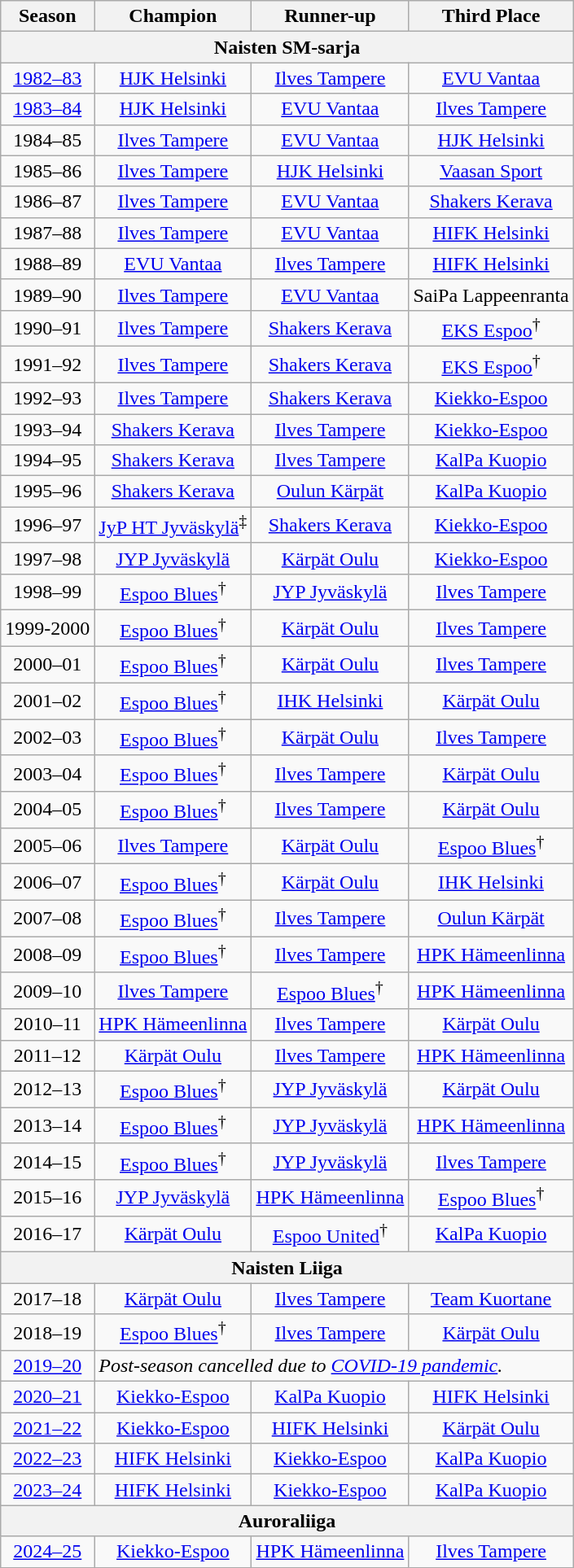<table class="wikitable" style="text-align:center;">
<tr>
<th>Season</th>
<th> Champion</th>
<th> Runner-up</th>
<th> Third Place</th>
</tr>
<tr>
<th colspan="4">Naisten SM-sarja</th>
</tr>
<tr>
<td><a href='#'>1982–83</a></td>
<td><a href='#'>HJK Helsinki</a></td>
<td><a href='#'>Ilves Tampere</a></td>
<td><a href='#'>EVU Vantaa</a></td>
</tr>
<tr>
<td><a href='#'>1983–84</a></td>
<td><a href='#'>HJK Helsinki</a></td>
<td><a href='#'>EVU Vantaa</a></td>
<td><a href='#'>Ilves Tampere</a></td>
</tr>
<tr>
<td>1984–85</td>
<td><a href='#'>Ilves Tampere</a></td>
<td><a href='#'>EVU Vantaa</a></td>
<td><a href='#'>HJK Helsinki</a></td>
</tr>
<tr>
<td>1985–86</td>
<td><a href='#'>Ilves Tampere</a></td>
<td><a href='#'>HJK Helsinki</a></td>
<td><a href='#'>Vaasan Sport</a></td>
</tr>
<tr>
<td>1986–87</td>
<td><a href='#'>Ilves Tampere</a></td>
<td><a href='#'>EVU Vantaa</a></td>
<td><a href='#'>Shakers Kerava</a></td>
</tr>
<tr>
<td>1987–88</td>
<td><a href='#'>Ilves Tampere</a></td>
<td><a href='#'>EVU Vantaa</a></td>
<td><a href='#'>HIFK Helsinki</a></td>
</tr>
<tr>
<td>1988–89</td>
<td><a href='#'>EVU Vantaa</a></td>
<td><a href='#'>Ilves Tampere</a></td>
<td><a href='#'>HIFK Helsinki</a></td>
</tr>
<tr>
<td>1989–90</td>
<td><a href='#'>Ilves Tampere</a></td>
<td><a href='#'>EVU Vantaa</a></td>
<td>SaiPa Lappeenranta</td>
</tr>
<tr>
<td>1990–91</td>
<td><a href='#'>Ilves Tampere</a></td>
<td><a href='#'>Shakers Kerava</a></td>
<td><a href='#'>EKS Espoo</a><sup>†</sup></td>
</tr>
<tr>
<td>1991–92</td>
<td><a href='#'>Ilves Tampere</a></td>
<td><a href='#'>Shakers Kerava</a></td>
<td><a href='#'>EKS Espoo</a><sup>†</sup></td>
</tr>
<tr>
<td>1992–93</td>
<td><a href='#'>Ilves Tampere</a></td>
<td><a href='#'>Shakers Kerava</a></td>
<td><a href='#'>Kiekko-Espoo</a></td>
</tr>
<tr>
<td>1993–94</td>
<td><a href='#'>Shakers Kerava</a></td>
<td><a href='#'>Ilves Tampere</a></td>
<td><a href='#'>Kiekko-Espoo</a></td>
</tr>
<tr>
<td>1994–95</td>
<td><a href='#'>Shakers Kerava</a></td>
<td><a href='#'>Ilves Tampere</a></td>
<td><a href='#'>KalPa Kuopio</a></td>
</tr>
<tr>
<td>1995–96</td>
<td><a href='#'>Shakers Kerava</a></td>
<td><a href='#'>Oulun Kärpät</a></td>
<td><a href='#'>KalPa Kuopio</a></td>
</tr>
<tr>
<td>1996–97</td>
<td><a href='#'>JyP HT Jyväskylä</a><sup>‡</sup></td>
<td><a href='#'>Shakers Kerava</a></td>
<td><a href='#'>Kiekko-Espoo</a></td>
</tr>
<tr>
<td>1997–98</td>
<td><a href='#'>JYP Jyväskylä</a></td>
<td><a href='#'>Kärpät Oulu</a></td>
<td><a href='#'>Kiekko-Espoo</a></td>
</tr>
<tr>
<td>1998–99</td>
<td><a href='#'>Espoo Blues</a><sup>†</sup></td>
<td><a href='#'>JYP Jyväskylä</a></td>
<td><a href='#'>Ilves Tampere</a></td>
</tr>
<tr>
<td>1999-2000</td>
<td><a href='#'>Espoo Blues</a><sup>†</sup></td>
<td><a href='#'>Kärpät Oulu</a></td>
<td><a href='#'>Ilves Tampere</a></td>
</tr>
<tr>
<td>2000–01</td>
<td><a href='#'>Espoo Blues</a><sup>†</sup></td>
<td><a href='#'>Kärpät Oulu</a></td>
<td><a href='#'>Ilves Tampere</a></td>
</tr>
<tr>
<td>2001–02</td>
<td><a href='#'>Espoo Blues</a><sup>†</sup></td>
<td><a href='#'>IHK Helsinki</a></td>
<td><a href='#'>Kärpät Oulu</a></td>
</tr>
<tr>
<td>2002–03</td>
<td><a href='#'>Espoo Blues</a><sup>†</sup></td>
<td><a href='#'>Kärpät Oulu</a></td>
<td><a href='#'>Ilves Tampere</a></td>
</tr>
<tr>
<td>2003–04</td>
<td><a href='#'>Espoo Blues</a><sup>†</sup></td>
<td><a href='#'>Ilves Tampere</a></td>
<td><a href='#'>Kärpät Oulu</a></td>
</tr>
<tr>
<td>2004–05</td>
<td><a href='#'>Espoo Blues</a><sup>†</sup></td>
<td><a href='#'>Ilves Tampere</a></td>
<td><a href='#'>Kärpät Oulu</a></td>
</tr>
<tr>
<td>2005–06</td>
<td><a href='#'>Ilves Tampere</a></td>
<td><a href='#'>Kärpät Oulu</a></td>
<td><a href='#'>Espoo Blues</a><sup>†</sup></td>
</tr>
<tr>
<td>2006–07</td>
<td><a href='#'>Espoo Blues</a><sup>†</sup></td>
<td><a href='#'>Kärpät Oulu</a></td>
<td><a href='#'>IHK Helsinki</a></td>
</tr>
<tr>
<td>2007–08</td>
<td><a href='#'>Espoo Blues</a><sup>†</sup></td>
<td><a href='#'>Ilves Tampere</a></td>
<td><a href='#'>Oulun Kärpät</a></td>
</tr>
<tr>
<td>2008–09</td>
<td><a href='#'>Espoo Blues</a><sup>†</sup></td>
<td><a href='#'>Ilves Tampere</a></td>
<td><a href='#'>HPK Hämeenlinna</a></td>
</tr>
<tr>
<td>2009–10</td>
<td><a href='#'>Ilves Tampere</a></td>
<td><a href='#'>Espoo Blues</a><sup>†</sup></td>
<td><a href='#'>HPK Hämeenlinna</a></td>
</tr>
<tr>
<td>2010–11</td>
<td><a href='#'>HPK Hämeenlinna</a></td>
<td><a href='#'>Ilves Tampere</a></td>
<td><a href='#'>Kärpät Oulu</a></td>
</tr>
<tr>
<td>2011–12</td>
<td><a href='#'>Kärpät Oulu</a></td>
<td><a href='#'>Ilves Tampere</a></td>
<td><a href='#'>HPK Hämeenlinna</a></td>
</tr>
<tr>
<td>2012–13</td>
<td><a href='#'>Espoo Blues</a><sup>†</sup></td>
<td><a href='#'>JYP Jyväskylä</a></td>
<td><a href='#'>Kärpät Oulu</a></td>
</tr>
<tr>
<td>2013–14</td>
<td><a href='#'>Espoo Blues</a><sup>†</sup></td>
<td><a href='#'>JYP Jyväskylä</a></td>
<td><a href='#'>HPK Hämeenlinna</a></td>
</tr>
<tr>
<td>2014–15</td>
<td><a href='#'>Espoo Blues</a><sup>†</sup></td>
<td><a href='#'>JYP Jyväskylä</a></td>
<td><a href='#'>Ilves Tampere</a></td>
</tr>
<tr>
<td>2015–16</td>
<td><a href='#'>JYP Jyväskylä</a></td>
<td><a href='#'>HPK Hämeenlinna</a></td>
<td><a href='#'>Espoo Blues</a><sup>†</sup></td>
</tr>
<tr>
<td>2016–17</td>
<td><a href='#'>Kärpät Oulu</a></td>
<td><a href='#'>Espoo United</a><sup>†</sup></td>
<td><a href='#'>KalPa Kuopio</a></td>
</tr>
<tr>
<th colspan="4">Naisten Liiga</th>
</tr>
<tr>
<td>2017–18</td>
<td><a href='#'>Kärpät Oulu</a></td>
<td><a href='#'>Ilves Tampere</a></td>
<td><a href='#'>Team Kuortane</a></td>
</tr>
<tr>
<td>2018–19</td>
<td><a href='#'>Espoo Blues</a><sup>†</sup></td>
<td><a href='#'>Ilves Tampere</a></td>
<td><a href='#'>Kärpät Oulu</a></td>
</tr>
<tr>
<td><a href='#'>2019–20</a></td>
<td colspan="3" align="left"><em>Post-season cancelled due to <a href='#'>COVID-19 pandemic</a>.</em></td>
</tr>
<tr>
<td><a href='#'>2020–21</a></td>
<td><a href='#'>Kiekko-Espoo</a></td>
<td><a href='#'>KalPa Kuopio</a></td>
<td><a href='#'>HIFK Helsinki</a></td>
</tr>
<tr>
<td><a href='#'>2021–22</a></td>
<td><a href='#'>Kiekko-Espoo</a></td>
<td><a href='#'>HIFK Helsinki</a></td>
<td><a href='#'>Kärpät Oulu</a></td>
</tr>
<tr>
<td><a href='#'>2022–23</a></td>
<td><a href='#'>HIFK Helsinki</a></td>
<td><a href='#'>Kiekko-Espoo</a></td>
<td><a href='#'>KalPa Kuopio</a></td>
</tr>
<tr>
<td><a href='#'>2023–24</a></td>
<td><a href='#'>HIFK Helsinki</a></td>
<td><a href='#'>Kiekko-Espoo</a></td>
<td><a href='#'>KalPa Kuopio</a></td>
</tr>
<tr>
<th colspan="4">Auroraliiga</th>
</tr>
<tr>
<td><a href='#'>2024–25</a></td>
<td><a href='#'>Kiekko-Espoo</a></td>
<td><a href='#'>HPK Hämeenlinna</a></td>
<td><a href='#'>Ilves Tampere</a></td>
</tr>
</table>
